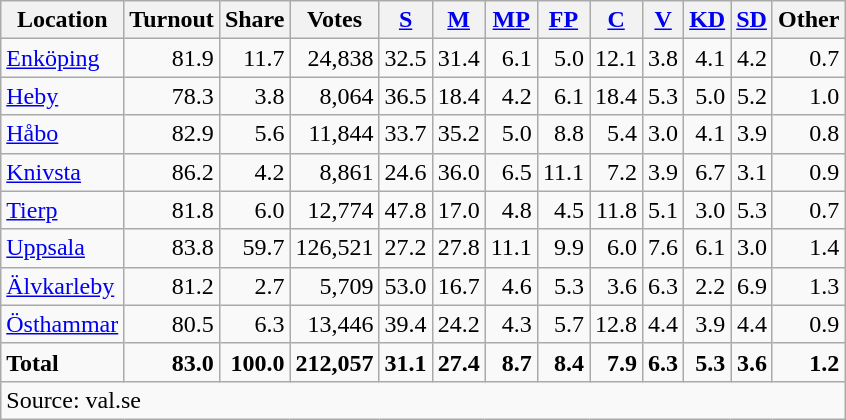<table class="wikitable sortable" style=text-align:right>
<tr>
<th>Location</th>
<th>Turnout</th>
<th>Share</th>
<th>Votes</th>
<th><a href='#'>S</a></th>
<th><a href='#'>M</a></th>
<th><a href='#'>MP</a></th>
<th><a href='#'>FP</a></th>
<th><a href='#'>C</a></th>
<th><a href='#'>V</a></th>
<th><a href='#'>KD</a></th>
<th><a href='#'>SD</a></th>
<th>Other</th>
</tr>
<tr>
<td align=left><a href='#'>Enköping</a></td>
<td>81.9</td>
<td>11.7</td>
<td>24,838</td>
<td>32.5</td>
<td>31.4</td>
<td>6.1</td>
<td>5.0</td>
<td>12.1</td>
<td>3.8</td>
<td>4.1</td>
<td>4.2</td>
<td>0.7</td>
</tr>
<tr>
<td align=left><a href='#'>Heby</a></td>
<td>78.3</td>
<td>3.8</td>
<td>8,064</td>
<td>36.5</td>
<td>18.4</td>
<td>4.2</td>
<td>6.1</td>
<td>18.4</td>
<td>5.3</td>
<td>5.0</td>
<td>5.2</td>
<td>1.0</td>
</tr>
<tr>
<td align=left><a href='#'>Håbo</a></td>
<td>82.9</td>
<td>5.6</td>
<td>11,844</td>
<td>33.7</td>
<td>35.2</td>
<td>5.0</td>
<td>8.8</td>
<td>5.4</td>
<td>3.0</td>
<td>4.1</td>
<td>3.9</td>
<td>0.8</td>
</tr>
<tr>
<td align=left><a href='#'>Knivsta</a></td>
<td>86.2</td>
<td>4.2</td>
<td>8,861</td>
<td>24.6</td>
<td>36.0</td>
<td>6.5</td>
<td>11.1</td>
<td>7.2</td>
<td>3.9</td>
<td>6.7</td>
<td>3.1</td>
<td>0.9</td>
</tr>
<tr>
<td align=left><a href='#'>Tierp</a></td>
<td>81.8</td>
<td>6.0</td>
<td>12,774</td>
<td>47.8</td>
<td>17.0</td>
<td>4.8</td>
<td>4.5</td>
<td>11.8</td>
<td>5.1</td>
<td>3.0</td>
<td>5.3</td>
<td>0.7</td>
</tr>
<tr>
<td align=left><a href='#'>Uppsala</a></td>
<td>83.8</td>
<td>59.7</td>
<td>126,521</td>
<td>27.2</td>
<td>27.8</td>
<td>11.1</td>
<td>9.9</td>
<td>6.0</td>
<td>7.6</td>
<td>6.1</td>
<td>3.0</td>
<td>1.4</td>
</tr>
<tr>
<td align=left><a href='#'>Älvkarleby</a></td>
<td>81.2</td>
<td>2.7</td>
<td>5,709</td>
<td>53.0</td>
<td>16.7</td>
<td>4.6</td>
<td>5.3</td>
<td>3.6</td>
<td>6.3</td>
<td>2.2</td>
<td>6.9</td>
<td>1.3</td>
</tr>
<tr>
<td align=left><a href='#'>Östhammar</a></td>
<td>80.5</td>
<td>6.3</td>
<td>13,446</td>
<td>39.4</td>
<td>24.2</td>
<td>4.3</td>
<td>5.7</td>
<td>12.8</td>
<td>4.4</td>
<td>3.9</td>
<td>4.4</td>
<td>0.9</td>
</tr>
<tr>
<td align=left><strong>Total</strong></td>
<td><strong>83.0</strong></td>
<td><strong>100.0</strong></td>
<td><strong>212,057</strong></td>
<td><strong>31.1</strong></td>
<td><strong>27.4</strong></td>
<td><strong>8.7</strong></td>
<td><strong>8.4</strong></td>
<td><strong>7.9</strong></td>
<td><strong>6.3</strong></td>
<td><strong>5.3</strong></td>
<td><strong>3.6</strong></td>
<td><strong>1.2</strong></td>
</tr>
<tr>
<td align=left colspan=13>Source: val.se</td>
</tr>
</table>
